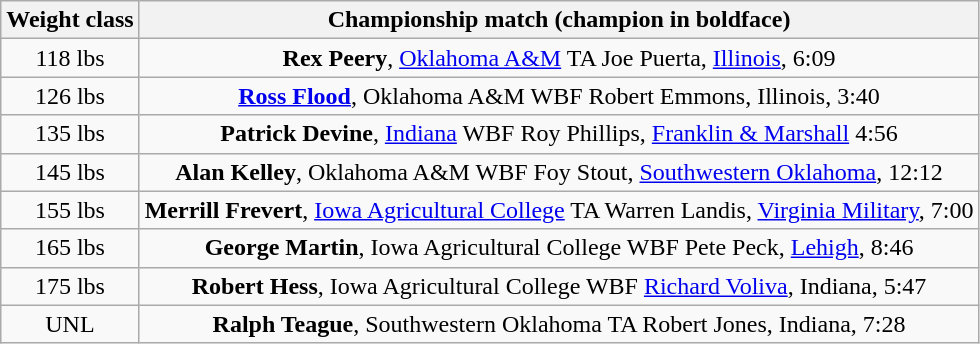<table class="wikitable" style="text-align:center">
<tr>
<th>Weight class</th>
<th>Championship match (champion in boldface)</th>
</tr>
<tr>
<td>118 lbs</td>
<td><strong>Rex Peery</strong>, <a href='#'>Oklahoma A&M</a> TA Joe Puerta, <a href='#'>Illinois</a>, 6:09</td>
</tr>
<tr>
<td>126 lbs</td>
<td><strong><a href='#'>Ross Flood</a></strong>, Oklahoma A&M WBF Robert Emmons, Illinois, 3:40</td>
</tr>
<tr>
<td>135 lbs</td>
<td><strong>Patrick Devine</strong>, <a href='#'>Indiana</a> WBF Roy Phillips, <a href='#'>Franklin & Marshall</a> 4:56</td>
</tr>
<tr>
<td>145 lbs</td>
<td><strong>Alan Kelley</strong>, Oklahoma A&M WBF Foy Stout, <a href='#'>Southwestern Oklahoma</a>, 12:12</td>
</tr>
<tr>
<td>155 lbs</td>
<td><strong>Merrill Frevert</strong>, <a href='#'>Iowa Agricultural College</a> TA Warren Landis, <a href='#'>Virginia Military</a>, 7:00</td>
</tr>
<tr>
<td>165 lbs</td>
<td><strong>George Martin</strong>, Iowa Agricultural College WBF Pete Peck, <a href='#'>Lehigh</a>, 8:46</td>
</tr>
<tr>
<td>175 lbs</td>
<td><strong>Robert Hess</strong>, Iowa Agricultural College WBF <a href='#'>Richard Voliva</a>, Indiana, 5:47</td>
</tr>
<tr>
<td>UNL</td>
<td><strong>Ralph Teague</strong>, Southwestern Oklahoma TA Robert Jones, Indiana, 7:28</td>
</tr>
</table>
